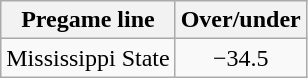<table class="wikitable">
<tr align="center">
<th style=>Pregame line</th>
<th style=>Over/under</th>
</tr>
<tr align="center">
<td>Mississippi State</td>
<td>−34.5</td>
</tr>
</table>
